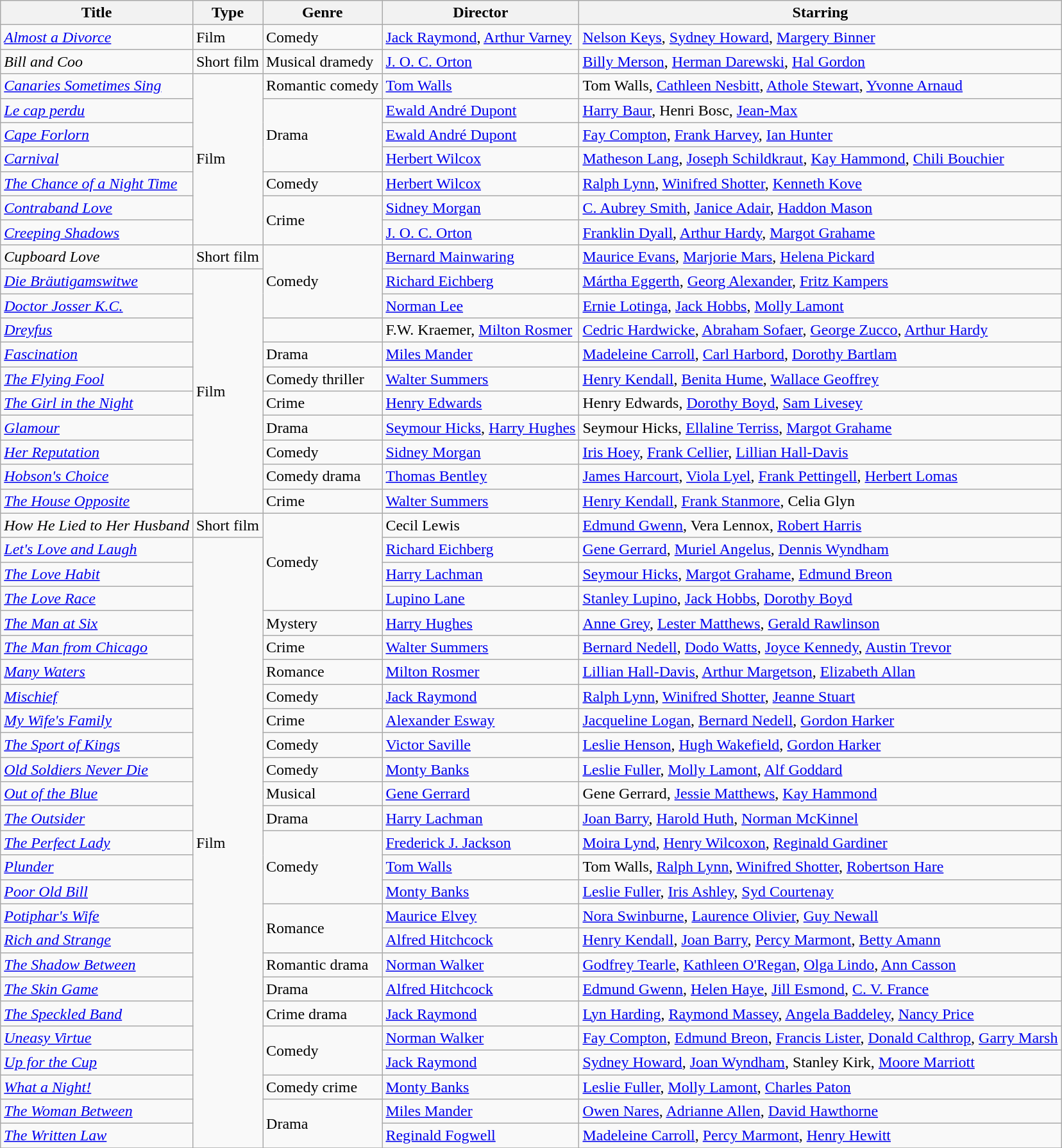<table class="wikitable unsortable">
<tr>
<th>Title</th>
<th>Type</th>
<th>Genre</th>
<th>Director</th>
<th>Starring</th>
</tr>
<tr>
<td><em><a href='#'>Almost a Divorce</a></em></td>
<td>Film</td>
<td>Comedy</td>
<td><a href='#'>Jack Raymond</a>, <a href='#'>Arthur Varney</a></td>
<td><a href='#'>Nelson Keys</a>, <a href='#'>Sydney Howard</a>, <a href='#'>Margery Binner</a></td>
</tr>
<tr>
<td><em>Bill and Coo</em></td>
<td>Short film</td>
<td>Musical dramedy</td>
<td><a href='#'>J. O. C. Orton</a></td>
<td><a href='#'>Billy Merson</a>, <a href='#'>Herman Darewski</a>, <a href='#'>Hal Gordon</a></td>
</tr>
<tr>
<td><em><a href='#'>Canaries Sometimes Sing</a></em></td>
<td rowspan="7">Film</td>
<td>Romantic comedy</td>
<td><a href='#'>Tom Walls</a></td>
<td>Tom Walls, <a href='#'>Cathleen Nesbitt</a>, <a href='#'>Athole Stewart</a>, <a href='#'>Yvonne Arnaud</a></td>
</tr>
<tr>
<td><em><a href='#'>Le cap perdu</a></em></td>
<td rowspan="3">Drama</td>
<td><a href='#'>Ewald André Dupont</a></td>
<td><a href='#'>Harry Baur</a>, Henri Bosc, <a href='#'>Jean-Max</a></td>
</tr>
<tr>
<td><em><a href='#'>Cape Forlorn</a></em></td>
<td><a href='#'>Ewald André Dupont</a></td>
<td><a href='#'>Fay Compton</a>, <a href='#'>Frank Harvey</a>, <a href='#'>Ian Hunter</a></td>
</tr>
<tr>
<td><em><a href='#'>Carnival</a></em></td>
<td><a href='#'>Herbert Wilcox</a></td>
<td><a href='#'>Matheson Lang</a>, <a href='#'>Joseph Schildkraut</a>, <a href='#'>Kay Hammond</a>, <a href='#'>Chili Bouchier</a></td>
</tr>
<tr>
<td><em><a href='#'>The Chance of a Night Time</a></em></td>
<td>Comedy</td>
<td><a href='#'>Herbert Wilcox</a></td>
<td><a href='#'>Ralph Lynn</a>, <a href='#'>Winifred Shotter</a>, <a href='#'>Kenneth Kove</a></td>
</tr>
<tr>
<td><em><a href='#'>Contraband Love</a></em></td>
<td rowspan="2">Crime</td>
<td><a href='#'>Sidney Morgan</a></td>
<td><a href='#'>C. Aubrey Smith</a>, <a href='#'>Janice Adair</a>, <a href='#'>Haddon Mason</a></td>
</tr>
<tr>
<td><em><a href='#'>Creeping Shadows</a></em></td>
<td><a href='#'>J. O. C. Orton</a></td>
<td><a href='#'>Franklin Dyall</a>, <a href='#'>Arthur Hardy</a>, <a href='#'>Margot Grahame</a></td>
</tr>
<tr>
<td><em>Cupboard Love</em></td>
<td>Short film</td>
<td rowspan="3">Comedy</td>
<td><a href='#'>Bernard Mainwaring</a></td>
<td><a href='#'>Maurice Evans</a>, <a href='#'>Marjorie Mars</a>, <a href='#'>Helena Pickard</a></td>
</tr>
<tr>
<td><em><a href='#'>Die Bräutigamswitwe</a></em></td>
<td rowspan="10">Film</td>
<td><a href='#'>Richard Eichberg</a></td>
<td><a href='#'>Mártha Eggerth</a>, <a href='#'>Georg Alexander</a>, <a href='#'>Fritz Kampers</a></td>
</tr>
<tr>
<td><em><a href='#'>Doctor Josser K.C.</a></em></td>
<td><a href='#'>Norman Lee</a></td>
<td><a href='#'>Ernie Lotinga</a>, <a href='#'>Jack Hobbs</a>, <a href='#'>Molly Lamont</a></td>
</tr>
<tr>
<td><em><a href='#'>Dreyfus</a></em></td>
<td></td>
<td>F.W. Kraemer, <a href='#'>Milton Rosmer</a></td>
<td><a href='#'>Cedric Hardwicke</a>, <a href='#'>Abraham Sofaer</a>, <a href='#'>George Zucco</a>, <a href='#'>Arthur Hardy</a></td>
</tr>
<tr>
<td><em><a href='#'>Fascination</a></em></td>
<td>Drama</td>
<td><a href='#'>Miles Mander</a></td>
<td><a href='#'>Madeleine Carroll</a>, <a href='#'>Carl Harbord</a>, <a href='#'>Dorothy Bartlam</a></td>
</tr>
<tr>
<td><em><a href='#'>The Flying Fool</a></em></td>
<td>Comedy thriller</td>
<td><a href='#'>Walter Summers</a></td>
<td><a href='#'>Henry Kendall</a>, <a href='#'>Benita Hume</a>, <a href='#'>Wallace Geoffrey</a></td>
</tr>
<tr>
<td><em><a href='#'>The Girl in the Night</a></em></td>
<td>Crime</td>
<td><a href='#'>Henry Edwards</a></td>
<td>Henry Edwards, <a href='#'>Dorothy Boyd</a>, <a href='#'>Sam Livesey</a></td>
</tr>
<tr>
<td><em><a href='#'>Glamour</a></em></td>
<td>Drama</td>
<td><a href='#'>Seymour Hicks</a>, <a href='#'>Harry Hughes</a></td>
<td>Seymour Hicks, <a href='#'>Ellaline Terriss</a>, <a href='#'>Margot Grahame</a></td>
</tr>
<tr>
<td><em><a href='#'>Her Reputation</a></em></td>
<td>Comedy</td>
<td><a href='#'>Sidney Morgan</a></td>
<td><a href='#'>Iris Hoey</a>, <a href='#'>Frank Cellier</a>, <a href='#'>Lillian Hall-Davis</a></td>
</tr>
<tr>
<td><em><a href='#'>Hobson's Choice</a></em></td>
<td>Comedy drama</td>
<td><a href='#'>Thomas Bentley</a></td>
<td><a href='#'>James Harcourt</a>, <a href='#'>Viola Lyel</a>, <a href='#'>Frank Pettingell</a>, <a href='#'>Herbert Lomas</a></td>
</tr>
<tr>
<td><em><a href='#'>The House Opposite</a></em></td>
<td>Crime</td>
<td><a href='#'>Walter Summers</a></td>
<td><a href='#'>Henry Kendall</a>, <a href='#'>Frank Stanmore</a>, Celia Glyn</td>
</tr>
<tr>
<td><em>How He Lied to Her Husband</em></td>
<td>Short film</td>
<td rowspan="4">Comedy</td>
<td>Cecil Lewis</td>
<td><a href='#'>Edmund Gwenn</a>, Vera Lennox, <a href='#'>Robert Harris</a></td>
</tr>
<tr>
<td><em><a href='#'>Let's Love and Laugh</a></em></td>
<td rowspan="25">Film</td>
<td><a href='#'>Richard Eichberg</a></td>
<td><a href='#'>Gene Gerrard</a>, <a href='#'>Muriel Angelus</a>, <a href='#'>Dennis Wyndham</a></td>
</tr>
<tr>
<td><em><a href='#'>The Love Habit</a></em></td>
<td><a href='#'>Harry Lachman</a></td>
<td><a href='#'>Seymour Hicks</a>, <a href='#'>Margot Grahame</a>, <a href='#'>Edmund Breon</a></td>
</tr>
<tr>
<td><em><a href='#'>The Love Race</a></em></td>
<td><a href='#'>Lupino Lane</a></td>
<td><a href='#'>Stanley Lupino</a>, <a href='#'>Jack Hobbs</a>, <a href='#'>Dorothy Boyd</a></td>
</tr>
<tr>
<td><em><a href='#'>The Man at Six</a></em></td>
<td>Mystery</td>
<td><a href='#'>Harry Hughes</a></td>
<td><a href='#'>Anne Grey</a>, <a href='#'>Lester Matthews</a>, <a href='#'>Gerald Rawlinson</a></td>
</tr>
<tr>
<td><em><a href='#'>The Man from Chicago</a></em></td>
<td>Crime</td>
<td><a href='#'>Walter Summers</a></td>
<td><a href='#'>Bernard Nedell</a>, <a href='#'>Dodo Watts</a>, <a href='#'>Joyce Kennedy</a>, <a href='#'>Austin Trevor</a></td>
</tr>
<tr>
<td><em><a href='#'>Many Waters</a></em></td>
<td>Romance</td>
<td><a href='#'>Milton Rosmer</a></td>
<td><a href='#'>Lillian Hall-Davis</a>, <a href='#'>Arthur Margetson</a>, <a href='#'>Elizabeth Allan</a></td>
</tr>
<tr>
<td><em><a href='#'>Mischief</a></em></td>
<td>Comedy</td>
<td><a href='#'>Jack Raymond</a></td>
<td><a href='#'>Ralph Lynn</a>, <a href='#'>Winifred Shotter</a>, <a href='#'>Jeanne Stuart</a></td>
</tr>
<tr>
<td><em><a href='#'>My Wife's Family</a></em></td>
<td>Crime</td>
<td><a href='#'>Alexander Esway</a></td>
<td><a href='#'>Jacqueline Logan</a>, <a href='#'>Bernard Nedell</a>, <a href='#'>Gordon Harker</a></td>
</tr>
<tr>
<td><em><a href='#'>The Sport of Kings</a></em></td>
<td>Comedy</td>
<td><a href='#'>Victor Saville</a></td>
<td><a href='#'>Leslie Henson</a>, <a href='#'>Hugh Wakefield</a>, <a href='#'>Gordon Harker</a></td>
</tr>
<tr>
<td><em><a href='#'>Old Soldiers Never Die</a></em></td>
<td>Comedy</td>
<td><a href='#'>Monty Banks</a></td>
<td><a href='#'>Leslie Fuller</a>, <a href='#'>Molly Lamont</a>, <a href='#'>Alf Goddard</a></td>
</tr>
<tr>
<td><em><a href='#'>Out of the Blue</a></em></td>
<td>Musical</td>
<td><a href='#'>Gene Gerrard</a></td>
<td>Gene Gerrard, <a href='#'>Jessie Matthews</a>, <a href='#'>Kay Hammond</a></td>
</tr>
<tr>
<td><em><a href='#'>The Outsider</a></em></td>
<td>Drama</td>
<td><a href='#'>Harry Lachman</a></td>
<td><a href='#'>Joan Barry</a>, <a href='#'>Harold Huth</a>, <a href='#'>Norman McKinnel</a></td>
</tr>
<tr>
<td><em><a href='#'>The Perfect Lady</a></em></td>
<td rowspan="3">Comedy</td>
<td><a href='#'>Frederick J. Jackson</a></td>
<td><a href='#'>Moira Lynd</a>, <a href='#'>Henry Wilcoxon</a>, <a href='#'>Reginald Gardiner</a></td>
</tr>
<tr>
<td><em><a href='#'>Plunder</a></em></td>
<td><a href='#'>Tom Walls</a></td>
<td>Tom Walls, <a href='#'>Ralph Lynn</a>, <a href='#'>Winifred Shotter</a>, <a href='#'>Robertson Hare</a></td>
</tr>
<tr>
<td><em><a href='#'>Poor Old Bill</a></em></td>
<td><a href='#'>Monty Banks</a></td>
<td><a href='#'>Leslie Fuller</a>, <a href='#'>Iris Ashley</a>, <a href='#'>Syd Courtenay</a></td>
</tr>
<tr>
<td><em><a href='#'>Potiphar's Wife</a></em></td>
<td rowspan="2">Romance</td>
<td><a href='#'>Maurice Elvey</a></td>
<td><a href='#'>Nora Swinburne</a>, <a href='#'>Laurence Olivier</a>, <a href='#'>Guy Newall</a></td>
</tr>
<tr>
<td><em><a href='#'>Rich and Strange</a></em></td>
<td><a href='#'>Alfred Hitchcock</a></td>
<td><a href='#'>Henry Kendall</a>, <a href='#'>Joan Barry</a>, <a href='#'>Percy Marmont</a>, <a href='#'>Betty Amann</a></td>
</tr>
<tr>
<td><em><a href='#'>The Shadow Between</a></em></td>
<td>Romantic drama</td>
<td><a href='#'>Norman Walker</a></td>
<td><a href='#'>Godfrey Tearle</a>, <a href='#'>Kathleen O'Regan</a>, <a href='#'>Olga Lindo</a>, <a href='#'>Ann Casson</a></td>
</tr>
<tr>
<td><em><a href='#'>The Skin Game</a></em></td>
<td>Drama</td>
<td><a href='#'>Alfred Hitchcock</a></td>
<td><a href='#'>Edmund Gwenn</a>, <a href='#'>Helen Haye</a>, <a href='#'>Jill Esmond</a>, <a href='#'>C. V. France</a></td>
</tr>
<tr>
<td><em><a href='#'>The Speckled Band</a></em></td>
<td>Crime drama</td>
<td><a href='#'>Jack Raymond</a></td>
<td><a href='#'>Lyn Harding</a>, <a href='#'>Raymond Massey</a>, <a href='#'>Angela Baddeley</a>, <a href='#'>Nancy Price</a></td>
</tr>
<tr>
<td><em><a href='#'>Uneasy Virtue</a></em></td>
<td rowspan="2">Comedy</td>
<td><a href='#'>Norman Walker</a></td>
<td><a href='#'>Fay Compton</a>, <a href='#'>Edmund Breon</a>, <a href='#'>Francis Lister</a>, <a href='#'>Donald Calthrop</a>, <a href='#'>Garry Marsh</a></td>
</tr>
<tr>
<td><em><a href='#'>Up for the Cup</a></em></td>
<td><a href='#'>Jack Raymond</a></td>
<td><a href='#'>Sydney Howard</a>, <a href='#'>Joan Wyndham</a>, Stanley Kirk, <a href='#'>Moore Marriott</a></td>
</tr>
<tr>
<td><em><a href='#'>What a Night!</a></em></td>
<td>Comedy crime</td>
<td><a href='#'>Monty Banks</a></td>
<td><a href='#'>Leslie Fuller</a>, <a href='#'>Molly Lamont</a>, <a href='#'>Charles Paton</a></td>
</tr>
<tr>
<td><em><a href='#'>The Woman Between</a></em></td>
<td rowspan="2">Drama</td>
<td><a href='#'>Miles Mander</a></td>
<td><a href='#'>Owen Nares</a>, <a href='#'>Adrianne Allen</a>, <a href='#'>David Hawthorne</a></td>
</tr>
<tr>
<td><em><a href='#'>The Written Law</a></em></td>
<td><a href='#'>Reginald Fogwell</a></td>
<td><a href='#'>Madeleine Carroll</a>, <a href='#'>Percy Marmont</a>, <a href='#'>Henry Hewitt</a></td>
</tr>
<tr>
</tr>
</table>
